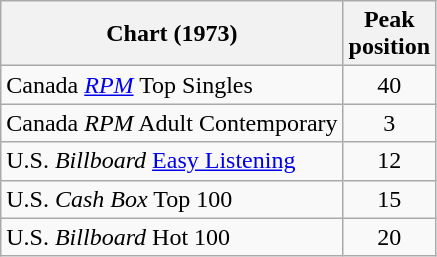<table class="wikitable sortable" style="text-align:center;">
<tr>
<th>Chart (1973)</th>
<th>Peak<br>position</th>
</tr>
<tr>
<td align="left">Canada <a href='#'><em>RPM</em></a> Top Singles</td>
<td>40</td>
</tr>
<tr>
<td align="left">Canada <em>RPM</em> Adult Contemporary</td>
<td>3</td>
</tr>
<tr>
<td align="left">U.S. <em>Billboard</em> <a href='#'>Easy Listening</a></td>
<td>12</td>
</tr>
<tr>
<td align="left">U.S. <em>Cash Box</em> Top 100</td>
<td>15</td>
</tr>
<tr>
<td align="left">U.S. <em>Billboard</em> Hot 100</td>
<td>20</td>
</tr>
</table>
